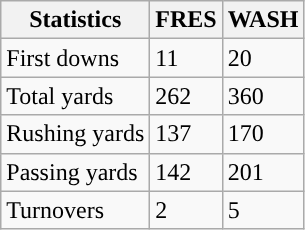<table class="wikitable">
<tr>
<th>Statistics</th>
<th>FRES</th>
<th>WASH</th>
</tr>
<tr>
<td>First downs</td>
<td>11</td>
<td>20</td>
</tr>
<tr>
<td>Total yards</td>
<td>262</td>
<td>360</td>
</tr>
<tr>
<td>Rushing yards</td>
<td>137</td>
<td>170</td>
</tr>
<tr>
<td>Passing yards</td>
<td>142</td>
<td>201</td>
</tr>
<tr>
<td>Turnovers</td>
<td>2</td>
<td>5</td>
</tr>
</table>
